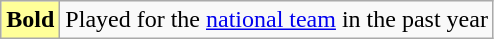<table class="wikitable">
<tr>
<td style="background-color:#FFFF99"><strong>Bold</strong></td>
<td>Played for the <a href='#'>national team</a> in the past year</td>
</tr>
</table>
